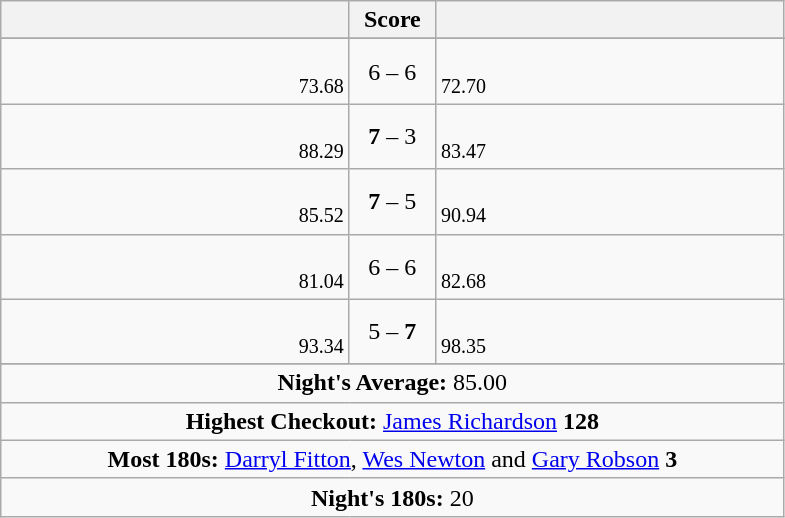<table class="wikitable" style="text-align:center">
<tr>
<th width="225"></th>
<th width="50">Score</th>
<th width="225"></th>
</tr>
<tr align="center">
</tr>
<tr align="left">
<td align="right"> <br> <small><span>73.68</span></small></td>
<td align="center">6 – 6</td>
<td> <br> <small><span>72.70</span></small></td>
</tr>
<tr align="left">
<td align="right"> <br> <small><span>88.29</span></small></td>
<td align="center"><strong>7</strong> – 3</td>
<td> <br> <small><span>83.47</span></small></td>
</tr>
<tr align="left">
<td align="right"> <br> <small><span>85.52</span></small></td>
<td align="center"><strong>7</strong> – 5</td>
<td> <br> <small><span>90.94</span></small></td>
</tr>
<tr align="left">
<td align="right"> <br> <small><span>81.04</span></small></td>
<td align="center">6 – 6</td>
<td> <br> <small><span>82.68</span></small></td>
</tr>
<tr align="left">
<td align="right"> <br> <small><span>93.34</span></small></td>
<td align="center">5 – <strong>7</strong></td>
<td> <br> <small><span>98.35</span></small></td>
</tr>
<tr align="center">
</tr>
<tr align="center">
<td colspan="3"><strong>Night's Average:</strong> 85.00</td>
</tr>
<tr align="center">
<td colspan="3"><strong>Highest Checkout:</strong>  <a href='#'>James Richardson</a> <strong>128</strong></td>
</tr>
<tr align="center">
<td colspan="3"><strong>Most 180s:</strong>  <a href='#'>Darryl Fitton</a>,  <a href='#'>Wes Newton</a> and  <a href='#'>Gary Robson</a> <strong>3</strong></td>
</tr>
<tr align="center">
<td colspan="3"><strong>Night's 180s:</strong> 20</td>
</tr>
</table>
